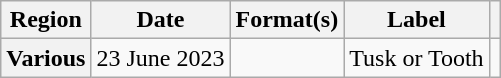<table class="wikitable plainrowheaders">
<tr>
<th scope="col">Region</th>
<th scope="col">Date</th>
<th scope="col">Format(s)</th>
<th scope="col">Label</th>
<th scope="col"></th>
</tr>
<tr>
<th>Various</th>
<td>23 June 2023</td>
<td></td>
<td>Tusk or Tooth</td>
<td style="text-align:center;"></td>
</tr>
</table>
